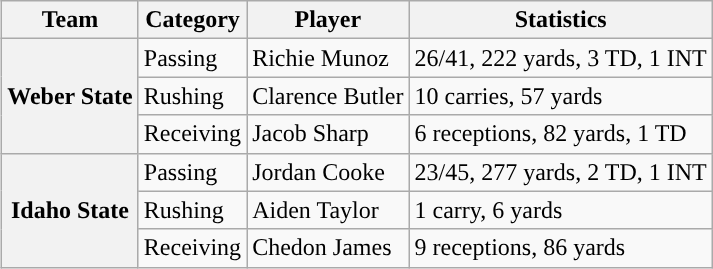<table class="wikitable" style="float:right">
<tr>
<th>Team</th>
<th>Category</th>
<th>Player</th>
<th>Statistics</th>
</tr>
<tr>
<th rowspan=3>Weber State</th>
<td>Passing</td>
<td>Richie Munoz</td>
<td>26/41, 222 yards, 3 TD, 1 INT</td>
</tr>
<tr>
<td>Rushing</td>
<td>Clarence Butler</td>
<td>10 carries, 57 yards</td>
</tr>
<tr>
<td>Receiving</td>
<td>Jacob Sharp</td>
<td>6 receptions, 82 yards, 1 TD</td>
</tr>
<tr>
<th rowspan=3>Idaho State</th>
<td>Passing</td>
<td>Jordan Cooke</td>
<td>23/45, 277 yards, 2 TD, 1 INT</td>
</tr>
<tr>
<td>Rushing</td>
<td>Aiden Taylor</td>
<td>1 carry, 6 yards</td>
</tr>
<tr>
<td>Receiving</td>
<td>Chedon James</td>
<td>9 receptions, 86 yards</td>
</tr>
</table>
